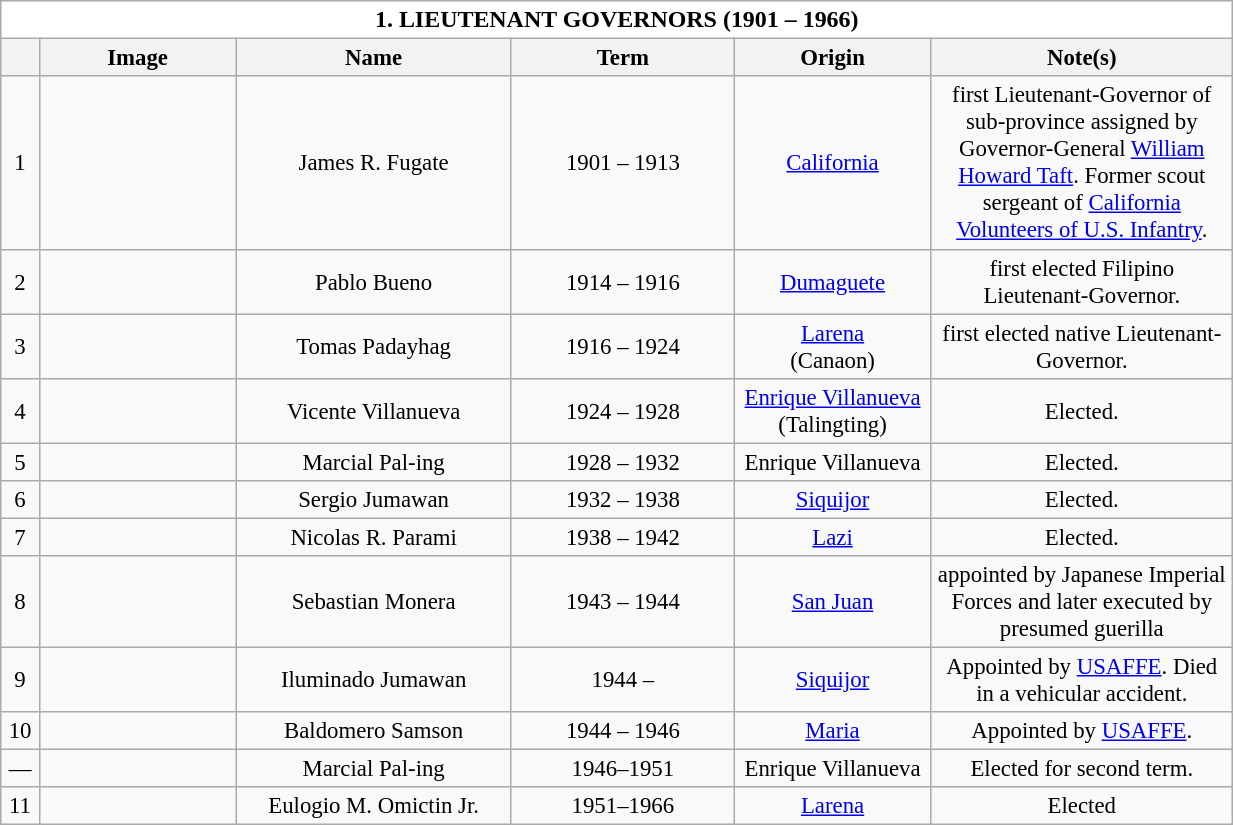<table class="wikitable collapsible collapsed" style="vertical-align:top;text-align:center;font-size:95%;">
<tr>
<th style="background-color:white;font-size:105%;width:51em;" colspan=6>1. LIEUTENANT GOVERNORS (1901 – 1966)</th>
</tr>
<tr>
<th style="width: 1em;text-align:center"></th>
<th style="width: 7em;text-align:center">Image</th>
<th style="width: 10em;text-align:center">Name</th>
<th style="width: 8em;text-align:center">Term</th>
<th style="width: 7em;text-align:center">Origin</th>
<th style="width: 11em;text-align:center">Note(s)</th>
</tr>
<tr>
<td>1</td>
<td></td>
<td>James R. Fugate</td>
<td>1901 – 1913</td>
<td><a href='#'>California</a></td>
<td>first Lieutenant-Governor of sub-province assigned by Governor-General <a href='#'>William Howard Taft</a>. Former scout sergeant of <a href='#'>California Volunteers of U.S. Infantry</a>.</td>
</tr>
<tr>
<td>2</td>
<td></td>
<td>Pablo Bueno</td>
<td>1914 – 1916</td>
<td><a href='#'>Dumaguete</a></td>
<td>first elected Filipino Lieutenant-Governor.</td>
</tr>
<tr>
<td>3</td>
<td></td>
<td>Tomas Padayhag</td>
<td>1916 – 1924</td>
<td><a href='#'>Larena</a><br>(Canaon)</td>
<td>first elected native Lieutenant-Governor.</td>
</tr>
<tr>
<td>4</td>
<td></td>
<td>Vicente Villanueva</td>
<td>1924 – 1928</td>
<td><a href='#'>Enrique Villanueva</a><br>(Talingting)</td>
<td>Elected.</td>
</tr>
<tr>
<td>5</td>
<td></td>
<td>Marcial Pal-ing</td>
<td>1928 – 1932</td>
<td>Enrique Villanueva</td>
<td>Elected.</td>
</tr>
<tr>
<td>6</td>
<td></td>
<td>Sergio Jumawan</td>
<td>1932 – 1938</td>
<td><a href='#'>Siquijor</a></td>
<td>Elected.</td>
</tr>
<tr>
<td>7</td>
<td></td>
<td>Nicolas R. Parami</td>
<td>1938 – 1942</td>
<td><a href='#'>Lazi</a></td>
<td>Elected.</td>
</tr>
<tr>
<td>8</td>
<td></td>
<td>Sebastian Monera</td>
<td>1943 – 1944</td>
<td><a href='#'>San Juan</a></td>
<td>appointed by Japanese Imperial Forces and later executed by presumed guerilla</td>
</tr>
<tr>
<td>9</td>
<td></td>
<td>Iluminado Jumawan</td>
<td>1944 –</td>
<td><a href='#'>Siquijor</a></td>
<td>Appointed by <a href='#'>USAFFE</a>. Died in a vehicular accident.</td>
</tr>
<tr>
<td>10</td>
<td></td>
<td>Baldomero Samson</td>
<td>1944 – 1946</td>
<td><a href='#'>Maria</a></td>
<td>Appointed by <a href='#'>USAFFE</a>.</td>
</tr>
<tr>
<td>—</td>
<td></td>
<td>Marcial Pal-ing</td>
<td>1946–1951</td>
<td>Enrique Villanueva</td>
<td>Elected for second term.</td>
</tr>
<tr>
<td>11</td>
<td></td>
<td>Eulogio M. Omictin Jr.</td>
<td>1951–1966</td>
<td><a href='#'>Larena</a></td>
<td>Elected</td>
</tr>
</table>
